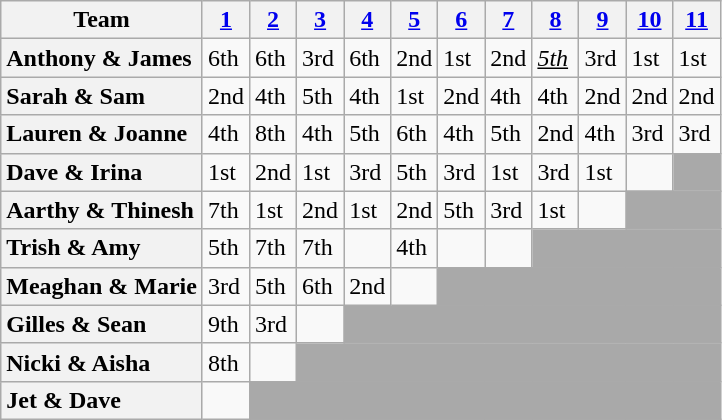<table class="wikitable sortable" style="text-align:left;">
<tr>
<th scope="col" class="unsortable">Team</th>
<th scope="col"><a href='#'>1</a></th>
<th scope="col"><a href='#'>2</a></th>
<th scope="col"><a href='#'>3</a></th>
<th scope="col"><a href='#'>4</a></th>
<th scope="col"><a href='#'>5</a></th>
<th scope="col"><a href='#'>6</a></th>
<th scope="col"><a href='#'>7</a><span></span></th>
<th scope="col"><a href='#'>8</a></th>
<th scope="col"><a href='#'>9</a><span></span></th>
<th scope="col"><a href='#'>10</a></th>
<th scope="col"><a href='#'>11</a></th>
</tr>
<tr>
<th scope="row" style="text-align:left">Anthony & James</th>
<td>6th</td>
<td>6th</td>
<td>3rd</td>
<td>6th</td>
<td>2nd</td>
<td>1st</td>
<td>2nd</td>
<td><em><u>5th</u></em></td>
<td>3rd</td>
<td>1st</td>
<td>1st</td>
</tr>
<tr>
<th scope="row" style="text-align:left">Sarah & Sam</th>
<td>2nd</td>
<td>4th</td>
<td>5th</td>
<td>4th</td>
<td>1st</td>
<td>2nd</td>
<td>4th</td>
<td>4th</td>
<td>2nd</td>
<td>2nd</td>
<td>2nd</td>
</tr>
<tr>
<th scope="row" style="text-align:left">Lauren & Joanne</th>
<td>4th</td>
<td>8th</td>
<td>4th</td>
<td>5th</td>
<td>6th</td>
<td>4th</td>
<td>5th</td>
<td>2nd</td>
<td>4th</td>
<td>3rd</td>
<td>3rd</td>
</tr>
<tr>
<th scope="row" style="text-align:left">Dave & Irina</th>
<td>1st</td>
<td>2nd</td>
<td>1st</td>
<td>3rd</td>
<td>5th</td>
<td>3rd</td>
<td>1st</td>
<td>3rd</td>
<td>1st</td>
<td></td>
<td bgcolor="darkgray"></td>
</tr>
<tr>
<th scope="row" style="text-align:left">Aarthy & Thinesh</th>
<td>7th</td>
<td>1st</td>
<td>2nd</td>
<td>1st</td>
<td>2nd</td>
<td>5th</td>
<td>3rd</td>
<td>1st</td>
<td></td>
<td colspan="2" bgcolor="darkgray"></td>
</tr>
<tr>
<th scope="row" style="text-align:left">Trish & Amy</th>
<td>5th</td>
<td>7th</td>
<td>7th</td>
<td></td>
<td>4th</td>
<td></td>
<td></td>
<td colspan="4" bgcolor="darkgray"></td>
</tr>
<tr>
<th scope="row" style="text-align:left">Meaghan & Marie</th>
<td>3rd</td>
<td>5th</td>
<td>6th</td>
<td>2nd</td>
<td></td>
<td colspan="6" bgcolor="darkgray"></td>
</tr>
<tr>
<th scope="row" style="text-align:left">Gilles & Sean</th>
<td>9th</td>
<td>3rd</td>
<td></td>
<td colspan="8" bgcolor="darkgray"></td>
</tr>
<tr>
<th scope="row" style="text-align:left">Nicki & Aisha</th>
<td>8th</td>
<td></td>
<td colspan="9" bgcolor="darkgray"></td>
</tr>
<tr>
<th scope="row" style="text-align:left">Jet & Dave</th>
<td></td>
<td colspan="10" bgcolor="darkgray"></td>
</tr>
</table>
